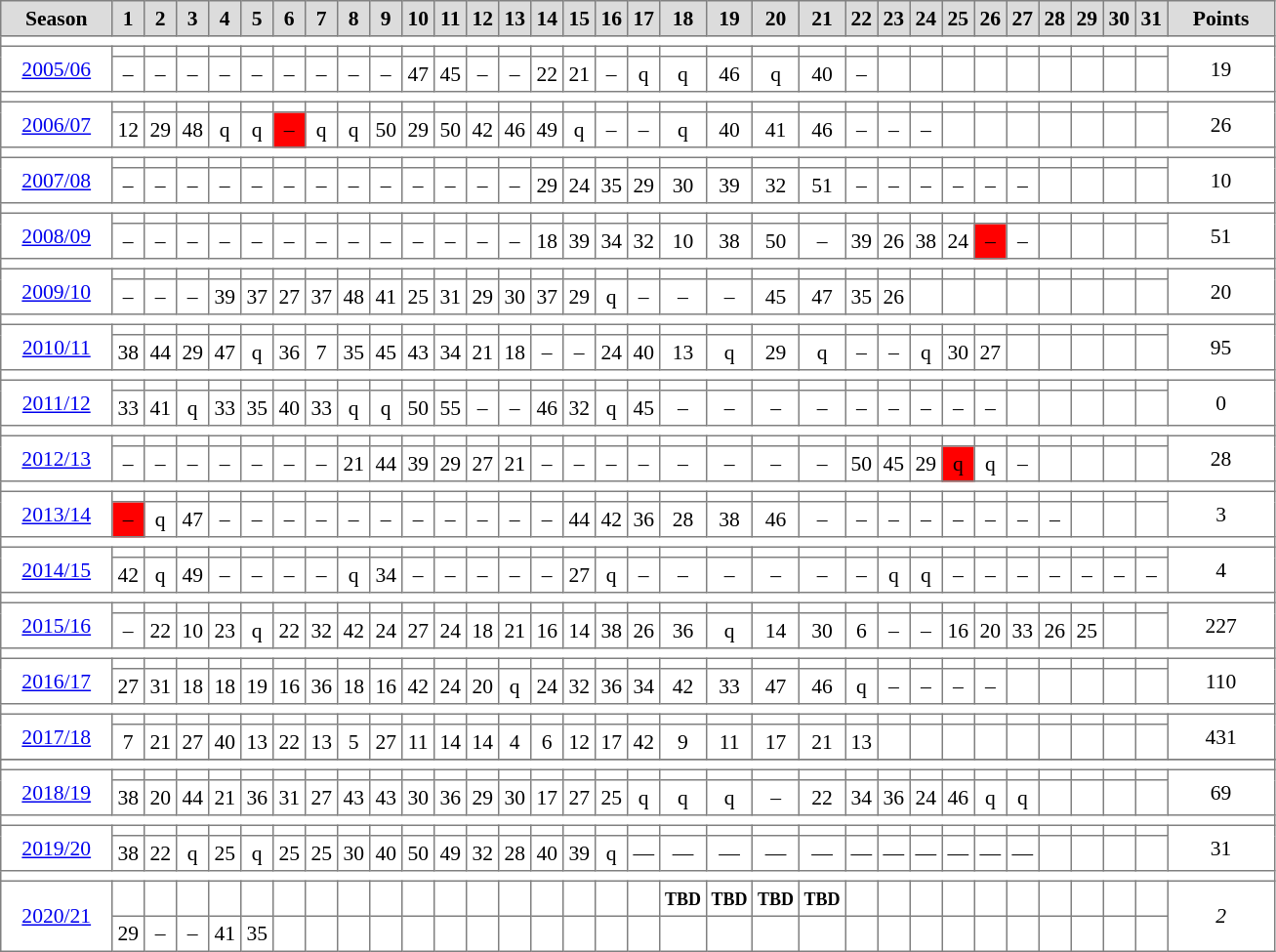<table cellpadding="3" cellspacing="0" border="1" style="background:#ffffff; font-size:90%; border:grey 1px; border-collapse:collapse;">
<tr style="background:#ccc; text-align:center;">
<td style="background:#DCDCDC;" width=69px><strong>Season</strong></td>
<td style="background:#DCDCDC;" width=15px><strong>1</strong></td>
<td style="background:#DCDCDC;" width=15px><strong>2</strong></td>
<td style="background:#DCDCDC;" width=15px><strong>3</strong></td>
<td style="background:#DCDCDC;" width=15px><strong>4</strong></td>
<td style="background:#DCDCDC;" width=15px><strong>5</strong></td>
<td style="background:#DCDCDC;" width=15px><strong>6</strong></td>
<td style="background:#DCDCDC;" width=15px><strong>7</strong></td>
<td style="background:#DCDCDC;" width=15px><strong>8</strong></td>
<td style="background:#DCDCDC;" width=15px><strong>9</strong></td>
<td style="background:#DCDCDC;" width=15px><strong>10</strong></td>
<td style="background:#DCDCDC;" width=15px><strong>11</strong></td>
<td style="background:#DCDCDC;" width=15px><strong>12</strong></td>
<td style="background:#DCDCDC;" width=15px><strong>13</strong></td>
<td style="background:#DCDCDC;" width=15px><strong>14</strong></td>
<td style="background:#DCDCDC;" width=15px><strong>15</strong></td>
<td style="background:#DCDCDC;" width=15px><strong>16</strong></td>
<td style="background:#DCDCDC;" width=15px><strong>17</strong></td>
<td style="background:#DCDCDC;" width=15px><strong>18</strong></td>
<td style="background:#DCDCDC;" width=15px><strong>19</strong></td>
<td style="background:#DCDCDC;" width=15px><strong>20</strong></td>
<td style="background:#DCDCDC;" width=15px><strong>21</strong></td>
<td style="background:#DCDCDC;" width=15px><strong>22</strong></td>
<td style="background:#DCDCDC;" width=15px><strong>23</strong></td>
<td style="background:#DCDCDC;" width=15px><strong>24</strong></td>
<td style="background:#DCDCDC;" width=15px><strong>25</strong></td>
<td style="background:#DCDCDC;" width=15px><strong>26</strong></td>
<td style="background:#DCDCDC;" width=15px><strong>27</strong></td>
<td style="background:#DCDCDC;" width=15px><strong>28</strong></td>
<td style="background:#DCDCDC;" width=15px><strong>29</strong></td>
<td style="background:#DCDCDC;" width=15px><strong>30</strong></td>
<td style="background:#DCDCDC;" width=15px><strong>31</strong></td>
<td style="background:#DCDCDC;" width=30px><strong>Points</strong></td>
</tr>
<tr>
<td colspan=33></td>
</tr>
<tr align=center>
<td rowspan=2 width=66px><a href='#'>2005/06</a></td>
<th></th>
<th></th>
<th></th>
<th></th>
<th></th>
<th></th>
<th></th>
<th></th>
<th></th>
<th></th>
<th></th>
<th></th>
<th></th>
<th></th>
<th></th>
<th></th>
<th></th>
<th></th>
<th></th>
<th></th>
<th></th>
<th></th>
<th></th>
<th></th>
<th></th>
<th></th>
<th></th>
<th></th>
<th></th>
<th></th>
<th></th>
<td rowspan=2 width=66px>19</td>
</tr>
<tr align=center>
<td>–</td>
<td>–</td>
<td>–</td>
<td>–</td>
<td>–</td>
<td>–</td>
<td>–</td>
<td>–</td>
<td>–</td>
<td>47</td>
<td>45</td>
<td>–</td>
<td>–</td>
<td>22</td>
<td>21</td>
<td>–</td>
<td>q</td>
<td>q</td>
<td>46</td>
<td>q</td>
<td>40</td>
<td>–</td>
<th></th>
<th></th>
<th></th>
<th></th>
<th></th>
<th></th>
<th></th>
<th></th>
<th></th>
</tr>
<tr>
<td colspan=33></td>
</tr>
<tr align=center>
<td rowspan=2 width=66px><a href='#'>2006/07</a></td>
<th></th>
<th></th>
<th></th>
<th></th>
<th></th>
<th></th>
<th></th>
<th></th>
<th></th>
<th></th>
<th></th>
<th></th>
<th></th>
<th></th>
<th></th>
<th></th>
<th></th>
<th></th>
<th></th>
<th></th>
<th></th>
<th></th>
<th></th>
<th></th>
<th></th>
<th></th>
<th></th>
<th></th>
<th></th>
<th></th>
<th></th>
<td rowspan=2 width=66px>26</td>
</tr>
<tr align=center>
<td>12</td>
<td>29</td>
<td>48</td>
<td>q</td>
<td>q</td>
<td bgcolor=red>–</td>
<td>q</td>
<td>q</td>
<td>50</td>
<td>29</td>
<td>50</td>
<td>42</td>
<td>46</td>
<td>49</td>
<td>q</td>
<td>–</td>
<td>–</td>
<td>q</td>
<td>40</td>
<td>41</td>
<td>46</td>
<td>–</td>
<td>–</td>
<td>–</td>
<th></th>
<th></th>
<th></th>
<th></th>
<th></th>
<th></th>
<th></th>
</tr>
<tr>
<td colspan=33></td>
</tr>
<tr align=center>
<td rowspan=2 width=66px><a href='#'>2007/08</a></td>
<th></th>
<th></th>
<th></th>
<th></th>
<th></th>
<th></th>
<th></th>
<th></th>
<th></th>
<th></th>
<th></th>
<th></th>
<th></th>
<th></th>
<th></th>
<th></th>
<th></th>
<th></th>
<th></th>
<th></th>
<th></th>
<th></th>
<th></th>
<th></th>
<th></th>
<th></th>
<th></th>
<th></th>
<th></th>
<th></th>
<th></th>
<td rowspan=2 width=66px>10</td>
</tr>
<tr align=center>
<td>–</td>
<td>–</td>
<td>–</td>
<td>–</td>
<td>–</td>
<td>–</td>
<td>–</td>
<td>–</td>
<td>–</td>
<td>–</td>
<td>–</td>
<td>–</td>
<td>–</td>
<td>29</td>
<td>24</td>
<td>35</td>
<td>29</td>
<td>30</td>
<td>39</td>
<td>32</td>
<td>51</td>
<td>–</td>
<td>–</td>
<td>–</td>
<td>–</td>
<td>–</td>
<td>–</td>
<th></th>
<th></th>
<th></th>
<th></th>
</tr>
<tr>
<td colspan=33></td>
</tr>
<tr align=center>
<td rowspan=2 width=66px><a href='#'>2008/09</a></td>
<th></th>
<th></th>
<th></th>
<th></th>
<th></th>
<th></th>
<th></th>
<th></th>
<th></th>
<th></th>
<th></th>
<th></th>
<th></th>
<th></th>
<th></th>
<th></th>
<th></th>
<th></th>
<th></th>
<th></th>
<th></th>
<th></th>
<th></th>
<th></th>
<th></th>
<th></th>
<th></th>
<th></th>
<th></th>
<th></th>
<th></th>
<td rowspan=2 width=66px>51</td>
</tr>
<tr align=center>
<td>–</td>
<td>–</td>
<td>–</td>
<td>–</td>
<td>–</td>
<td>–</td>
<td>–</td>
<td>–</td>
<td>–</td>
<td>–</td>
<td>–</td>
<td>–</td>
<td>–</td>
<td>18</td>
<td>39</td>
<td>34</td>
<td>32</td>
<td>10</td>
<td>38</td>
<td>50</td>
<td>–</td>
<td>39</td>
<td>26</td>
<td>38</td>
<td>24</td>
<td bgcolor=red>–</td>
<td>–</td>
<th></th>
<th></th>
<th></th>
<th></th>
</tr>
<tr>
<td colspan=33></td>
</tr>
<tr align=center>
<td rowspan=2 width=66px><a href='#'>2009/10</a></td>
<th></th>
<th></th>
<th></th>
<th></th>
<th></th>
<th></th>
<th></th>
<th></th>
<th></th>
<th></th>
<th></th>
<th></th>
<th></th>
<th></th>
<th></th>
<th></th>
<th></th>
<th></th>
<th></th>
<th></th>
<th></th>
<th></th>
<th></th>
<th></th>
<th></th>
<th></th>
<th></th>
<th></th>
<th></th>
<th></th>
<th></th>
<td rowspan=2 width=66px>20</td>
</tr>
<tr align=center>
<td>–</td>
<td>–</td>
<td>–</td>
<td>39</td>
<td>37</td>
<td>27</td>
<td>37</td>
<td>48</td>
<td>41</td>
<td>25</td>
<td>31</td>
<td>29</td>
<td>30</td>
<td>37</td>
<td>29</td>
<td>q</td>
<td>–</td>
<td>–</td>
<td>–</td>
<td>45</td>
<td>47</td>
<td>35</td>
<td>26</td>
<th></th>
<th></th>
<th></th>
<th></th>
<th></th>
<th></th>
<th></th>
<th></th>
</tr>
<tr>
<td colspan=33></td>
</tr>
<tr align=center>
<td rowspan=2 width=66px><a href='#'>2010/11</a></td>
<th></th>
<th></th>
<th></th>
<th></th>
<th></th>
<th></th>
<th></th>
<th></th>
<th></th>
<th></th>
<th></th>
<th></th>
<th></th>
<th></th>
<th></th>
<th></th>
<th></th>
<th></th>
<th></th>
<th></th>
<th></th>
<th></th>
<th></th>
<th></th>
<th></th>
<th></th>
<th></th>
<th></th>
<th></th>
<th></th>
<th></th>
<td rowspan=2 width=66px>95</td>
</tr>
<tr align=center>
<td>38</td>
<td>44</td>
<td>29</td>
<td>47</td>
<td>q</td>
<td>36</td>
<td>7</td>
<td>35</td>
<td>45</td>
<td>43</td>
<td>34</td>
<td>21</td>
<td>18</td>
<td>–</td>
<td>–</td>
<td>24</td>
<td>40</td>
<td>13</td>
<td>q</td>
<td>29</td>
<td>q</td>
<td>–</td>
<td>–</td>
<td>q</td>
<td>30</td>
<td>27</td>
<th></th>
<th></th>
<th></th>
<th></th>
<th></th>
</tr>
<tr>
<td colspan=33></td>
</tr>
<tr align=center>
<td rowspan=2 width=66px><a href='#'>2011/12</a></td>
<th></th>
<th></th>
<th></th>
<th></th>
<th></th>
<th></th>
<th></th>
<th></th>
<th></th>
<th></th>
<th></th>
<th></th>
<th></th>
<th></th>
<th></th>
<th></th>
<th></th>
<th></th>
<th></th>
<th></th>
<th></th>
<th></th>
<th></th>
<th></th>
<th></th>
<th></th>
<th></th>
<th></th>
<th></th>
<th></th>
<th></th>
<td rowspan=2 width=66px>0</td>
</tr>
<tr align=center>
<td>33</td>
<td>41</td>
<td>q</td>
<td>33</td>
<td>35</td>
<td>40</td>
<td>33</td>
<td>q</td>
<td>q</td>
<td>50</td>
<td>55</td>
<td>–</td>
<td>–</td>
<td>46</td>
<td>32</td>
<td>q</td>
<td>45</td>
<td>–</td>
<td>–</td>
<td>–</td>
<td>–</td>
<td>–</td>
<td>–</td>
<td>–</td>
<td>–</td>
<td>–</td>
<th></th>
<th></th>
<th></th>
<th></th>
<th></th>
</tr>
<tr>
<td colspan=33></td>
</tr>
<tr align=center>
<td rowspan=2 width=66px><a href='#'>2012/13</a></td>
<th></th>
<th></th>
<th></th>
<th></th>
<th></th>
<th></th>
<th></th>
<th></th>
<th></th>
<th></th>
<th></th>
<th></th>
<th></th>
<th></th>
<th></th>
<th></th>
<th></th>
<th></th>
<th></th>
<th></th>
<th></th>
<th></th>
<th></th>
<th></th>
<th></th>
<th></th>
<th></th>
<th></th>
<th></th>
<th></th>
<th></th>
<td rowspan=2 width=66px>28</td>
</tr>
<tr align=center>
<td>–</td>
<td>–</td>
<td>–</td>
<td>–</td>
<td>–</td>
<td>–</td>
<td>–</td>
<td>21</td>
<td>44</td>
<td>39</td>
<td>29</td>
<td>27</td>
<td>21</td>
<td>–</td>
<td>–</td>
<td>–</td>
<td>–</td>
<td>–</td>
<td>–</td>
<td>–</td>
<td>–</td>
<td>50</td>
<td>45</td>
<td>29</td>
<td bgcolor=red>q</td>
<td>q</td>
<td>–</td>
<th></th>
<th></th>
<th></th>
<th></th>
</tr>
<tr>
<td colspan=33></td>
</tr>
<tr align=center>
<td rowspan=2 width=66px><a href='#'>2013/14</a></td>
<th></th>
<th></th>
<th></th>
<th></th>
<th></th>
<th></th>
<th></th>
<th></th>
<th></th>
<th></th>
<th></th>
<th></th>
<th></th>
<th></th>
<th></th>
<th></th>
<th></th>
<th></th>
<th></th>
<th></th>
<th></th>
<th></th>
<th></th>
<th></th>
<th></th>
<th></th>
<th></th>
<th></th>
<th></th>
<th></th>
<th></th>
<td rowspan=2 width=66px>3</td>
</tr>
<tr align=center>
<td bgcolor=red>–</td>
<td>q</td>
<td>47</td>
<td>–</td>
<td>–</td>
<td>–</td>
<td>–</td>
<td>–</td>
<td>–</td>
<td>–</td>
<td>–</td>
<td>–</td>
<td>–</td>
<td>–</td>
<td>44</td>
<td>42</td>
<td>36</td>
<td>28</td>
<td>38</td>
<td>46</td>
<td>–</td>
<td>–</td>
<td>–</td>
<td>–</td>
<td>–</td>
<td>–</td>
<td>–</td>
<td>–</td>
<th></th>
<th></th>
<th></th>
</tr>
<tr>
<td colspan=33></td>
</tr>
<tr align=center>
<td rowspan=2 width=66px><a href='#'>2014/15</a></td>
<th></th>
<th></th>
<th></th>
<th></th>
<th></th>
<th></th>
<th></th>
<th></th>
<th></th>
<th></th>
<th></th>
<th></th>
<th></th>
<th></th>
<th></th>
<th></th>
<th></th>
<th></th>
<th></th>
<th></th>
<th></th>
<th></th>
<th></th>
<th></th>
<th></th>
<th></th>
<th></th>
<th></th>
<th></th>
<th></th>
<th></th>
<td rowspan=2 width=66px>4</td>
</tr>
<tr align=center>
<td>42</td>
<td>q</td>
<td>49</td>
<td>–</td>
<td>–</td>
<td>–</td>
<td>–</td>
<td>q</td>
<td>34</td>
<td>–</td>
<td>–</td>
<td>–</td>
<td>–</td>
<td>–</td>
<td>27</td>
<td>q</td>
<td>–</td>
<td>–</td>
<td>–</td>
<td>–</td>
<td>–</td>
<td>–</td>
<td>q</td>
<td>q</td>
<td>–</td>
<td>–</td>
<td>–</td>
<td>–</td>
<td>–</td>
<td>–</td>
<td>–</td>
</tr>
<tr>
<td colspan=33></td>
</tr>
<tr align=center>
<td rowspan=2 width=66px><a href='#'>2015/16</a></td>
<th></th>
<th></th>
<th></th>
<th></th>
<th></th>
<th></th>
<th></th>
<th></th>
<th></th>
<th></th>
<th></th>
<th></th>
<th></th>
<th></th>
<th></th>
<th></th>
<th></th>
<th></th>
<th></th>
<th></th>
<th></th>
<th></th>
<th></th>
<th></th>
<th></th>
<th></th>
<th></th>
<th></th>
<th></th>
<th></th>
<th></th>
<td rowspan=2 width=66px>227</td>
</tr>
<tr align=center>
<td>–</td>
<td>22</td>
<td>10</td>
<td>23</td>
<td>q</td>
<td>22</td>
<td>32</td>
<td>42</td>
<td>24</td>
<td>27</td>
<td>24</td>
<td>18</td>
<td>21</td>
<td>16</td>
<td>14</td>
<td>38</td>
<td>26</td>
<td>36</td>
<td>q</td>
<td>14</td>
<td>30</td>
<td>6</td>
<td>–</td>
<td>–</td>
<td>16</td>
<td>20</td>
<td>33</td>
<td>26</td>
<td>25</td>
<td></td>
<td></td>
</tr>
<tr>
<td colspan=33></td>
</tr>
<tr align=center>
<td rowspan="2" style="width:66px;"><a href='#'>2016/17</a></td>
<th></th>
<th></th>
<th></th>
<th></th>
<th></th>
<th></th>
<th></th>
<th></th>
<th></th>
<th></th>
<th></th>
<th></th>
<th></th>
<th></th>
<th></th>
<th></th>
<th></th>
<th></th>
<th></th>
<th></th>
<th></th>
<th></th>
<th></th>
<th></th>
<th></th>
<th></th>
<th></th>
<th></th>
<th></th>
<th></th>
<th></th>
<td rowspan="2" style="width:66px;">110</td>
</tr>
<tr align=center>
<td>27</td>
<td>31</td>
<td>18</td>
<td>18</td>
<td>19</td>
<td>16</td>
<td>36</td>
<td>18</td>
<td>16</td>
<td>42</td>
<td>24</td>
<td>20</td>
<td>q</td>
<td>24</td>
<td>32</td>
<td>36</td>
<td>34</td>
<td>42</td>
<td>33</td>
<td>47</td>
<td>46</td>
<td>q</td>
<td>–</td>
<td>–</td>
<td>–</td>
<td>–</td>
<td></td>
<td></td>
<td></td>
<td></td>
<td></td>
</tr>
<tr>
<td colspan=33></td>
</tr>
<tr align=center>
<td rowspan="2" style="width:66px;"><a href='#'>2017/18</a></td>
<th></th>
<th></th>
<th></th>
<th></th>
<th></th>
<th></th>
<th></th>
<th></th>
<th></th>
<th></th>
<th></th>
<th></th>
<th></th>
<th></th>
<th></th>
<th></th>
<th></th>
<th></th>
<th></th>
<th></th>
<th></th>
<th></th>
<th></th>
<th></th>
<th></th>
<th></th>
<th></th>
<th></th>
<th></th>
<th></th>
<th></th>
<td rowspan="2" style="width:66px;">431</td>
</tr>
<tr align=center>
<td>7</td>
<td>21</td>
<td>27</td>
<td>40</td>
<td>13</td>
<td>22</td>
<td>13</td>
<td>5</td>
<td>27</td>
<td>11</td>
<td>14</td>
<td>14</td>
<td>4</td>
<td>6</td>
<td>12</td>
<td>17</td>
<td>42</td>
<td>9</td>
<td>11</td>
<td>17</td>
<td>21</td>
<td>13</td>
<td></td>
<td></td>
<td></td>
<td></td>
<td></td>
<td></td>
<td></td>
<td></td>
<td></td>
</tr>
<tr>
</tr>
<tr>
<td colspan=33></td>
</tr>
<tr align=center>
<td rowspan="2" style="width:66px;"><a href='#'>2018/19</a></td>
<th></th>
<th></th>
<th></th>
<th></th>
<th></th>
<th></th>
<th></th>
<th></th>
<th></th>
<th></th>
<th></th>
<th></th>
<th></th>
<th></th>
<th></th>
<th></th>
<th></th>
<th></th>
<th></th>
<th></th>
<th></th>
<th></th>
<th></th>
<th></th>
<th></th>
<th></th>
<th></th>
<th></th>
<th></th>
<th></th>
<th></th>
<td rowspan="2" style="width:66px;">69</td>
</tr>
<tr align=center>
<td>38</td>
<td>20</td>
<td>44</td>
<td>21</td>
<td>36</td>
<td>31</td>
<td>27</td>
<td>43</td>
<td>43</td>
<td>30</td>
<td>36</td>
<td>29</td>
<td>30</td>
<td>17</td>
<td>27</td>
<td>25</td>
<td>q</td>
<td>q</td>
<td>q</td>
<td>–</td>
<td>22</td>
<td>34</td>
<td>36</td>
<td>24</td>
<td>46</td>
<td>q</td>
<td>q</td>
<td></td>
<td></td>
<td></td>
<td></td>
</tr>
<tr>
<td colspan=33></td>
</tr>
<tr align=center>
<td rowspan="2" style="width:66px;"><a href='#'>2019/20</a></td>
<th></th>
<th></th>
<th></th>
<th></th>
<th></th>
<th></th>
<th></th>
<th></th>
<th></th>
<th></th>
<th></th>
<th></th>
<th></th>
<th></th>
<th></th>
<th></th>
<th></th>
<th></th>
<th></th>
<th></th>
<th></th>
<th></th>
<th></th>
<th></th>
<th></th>
<th></th>
<th></th>
<th></th>
<th></th>
<th></th>
<th></th>
<td rowspan="2" style="width:66px;">31</td>
</tr>
<tr align=center>
<td>38</td>
<td>22</td>
<td>q</td>
<td>25</td>
<td>q</td>
<td>25</td>
<td>25</td>
<td>30</td>
<td>40</td>
<td>50</td>
<td>49</td>
<td>32</td>
<td>28</td>
<td>40</td>
<td>39</td>
<td>q</td>
<td>—</td>
<td>—</td>
<td>—</td>
<td>—</td>
<td>—</td>
<td>—</td>
<td>—</td>
<td>—</td>
<td>—</td>
<td>—</td>
<td>—</td>
<td></td>
<td></td>
<td></td>
<td></td>
</tr>
<tr>
<td colspan=33></td>
</tr>
<tr align=center>
<td rowspan="2" style="width:66px;"><a href='#'>2020/21</a></td>
<th></th>
<th></th>
<th></th>
<th></th>
<th></th>
<th></th>
<th></th>
<th></th>
<th></th>
<th></th>
<th></th>
<th></th>
<th></th>
<th></th>
<th></th>
<th></th>
<th></th>
<th><small>TBD</small></th>
<th><small>TBD</small></th>
<th><small>TBD</small></th>
<th><small>TBD</small></th>
<th></th>
<th></th>
<th></th>
<th></th>
<th></th>
<th></th>
<th></th>
<th></th>
<th></th>
<th></th>
<td rowspan="2" style="width:66px;"><em>2</em></td>
</tr>
<tr align=center>
<td>29</td>
<td>–</td>
<td>–</td>
<td>41</td>
<td>35</td>
<td></td>
<td></td>
<td></td>
<td></td>
<td></td>
<td></td>
<td></td>
<td></td>
<td></td>
<td></td>
<td></td>
<td></td>
<td></td>
<td></td>
<td></td>
<td></td>
<td></td>
<td></td>
<td></td>
<td></td>
<td></td>
<td></td>
<td></td>
<td></td>
<td></td>
<td></td>
</tr>
</table>
